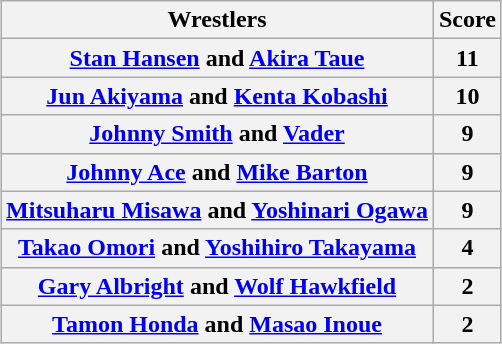<table class="wikitable" style="margin: 1em auto 1em auto">
<tr>
<th>Wrestlers</th>
<th>Score</th>
</tr>
<tr>
<th><a href='#'>Stan Hansen</a> and <a href='#'>Akira Taue</a></th>
<th>11</th>
</tr>
<tr>
<th><a href='#'>Jun Akiyama</a> and <a href='#'>Kenta Kobashi</a></th>
<th>10</th>
</tr>
<tr>
<th><a href='#'>Johnny Smith</a> and <a href='#'>Vader</a></th>
<th>9</th>
</tr>
<tr>
<th><a href='#'>Johnny Ace</a> and <a href='#'>Mike Barton</a></th>
<th>9</th>
</tr>
<tr>
<th><a href='#'>Mitsuharu Misawa</a> and <a href='#'>Yoshinari Ogawa</a></th>
<th>9</th>
</tr>
<tr>
<th><a href='#'>Takao Omori</a> and <a href='#'>Yoshihiro Takayama</a></th>
<th>4</th>
</tr>
<tr>
<th><a href='#'>Gary Albright</a> and <a href='#'>Wolf Hawkfield</a></th>
<th>2</th>
</tr>
<tr>
<th><a href='#'>Tamon Honda</a> and <a href='#'>Masao Inoue</a></th>
<th>2</th>
</tr>
</table>
